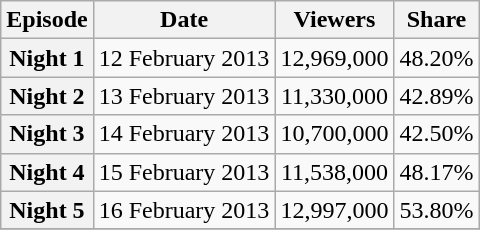<table class="wikitable plainrowheaders sortable" style="text-align:center">
<tr>
<th scope="col">Episode</th>
<th scope="col">Date</th>
<th scope="col">Viewers</th>
<th scope="col">Share</th>
</tr>
<tr>
<th scope="row">Night 1</th>
<td>12 February 2013</td>
<td>12,969,000</td>
<td>48.20%</td>
</tr>
<tr>
<th scope="row">Night 2</th>
<td>13 February 2013</td>
<td>11,330,000</td>
<td>42.89%</td>
</tr>
<tr>
<th scope="row">Night 3</th>
<td>14 February 2013</td>
<td>10,700,000</td>
<td>42.50%</td>
</tr>
<tr>
<th scope="row">Night 4</th>
<td>15 February 2013</td>
<td>11,538,000</td>
<td>48.17%</td>
</tr>
<tr>
<th scope="row">Night 5</th>
<td>16 February 2013</td>
<td>12,997,000</td>
<td>53.80%</td>
</tr>
<tr>
</tr>
</table>
